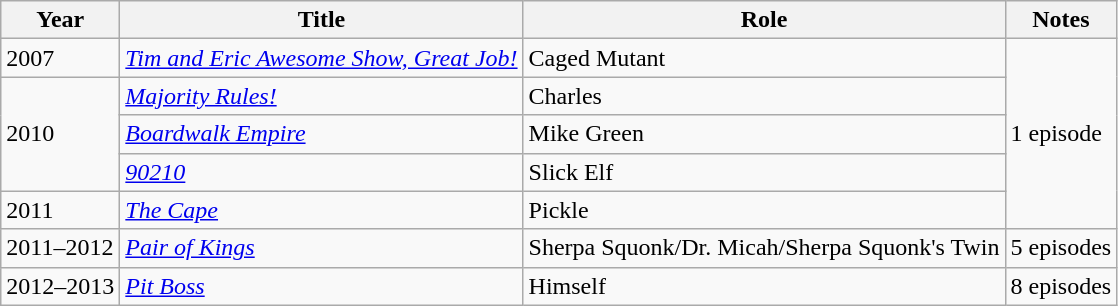<table class="wikitable sortable">
<tr>
<th>Year</th>
<th>Title</th>
<th>Role</th>
<th>Notes</th>
</tr>
<tr>
<td>2007</td>
<td><em><a href='#'>Tim and Eric Awesome Show, Great Job!</a></em></td>
<td>Caged Mutant</td>
<td rowspan="5">1 episode</td>
</tr>
<tr>
<td rowspan="3">2010</td>
<td><em><a href='#'>Majority Rules!</a></em></td>
<td>Charles</td>
</tr>
<tr>
<td><em><a href='#'>Boardwalk Empire</a></em></td>
<td>Mike Green</td>
</tr>
<tr>
<td><em><a href='#'>90210</a></em></td>
<td>Slick Elf</td>
</tr>
<tr>
<td>2011</td>
<td><em><a href='#'>The Cape</a></em></td>
<td>Pickle</td>
</tr>
<tr>
<td>2011–2012</td>
<td><em><a href='#'>Pair of Kings</a></em></td>
<td>Sherpa Squonk/Dr. Micah/Sherpa Squonk's Twin</td>
<td>5 episodes</td>
</tr>
<tr>
<td>2012–2013</td>
<td><em><a href='#'>Pit Boss</a></em></td>
<td>Himself</td>
<td>8 episodes</td>
</tr>
</table>
